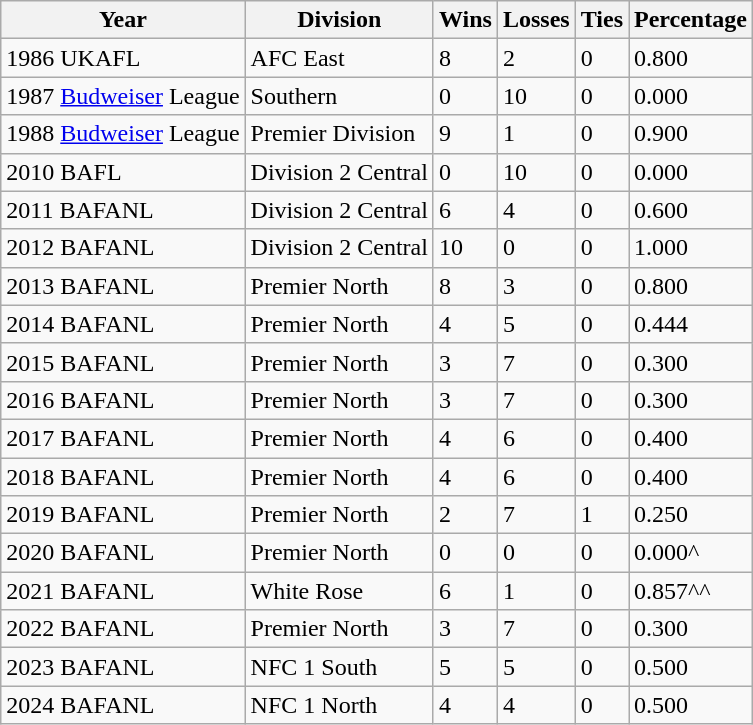<table class="wikitable">
<tr>
<th>Year</th>
<th>Division</th>
<th>Wins</th>
<th>Losses</th>
<th>Ties</th>
<th>Percentage</th>
</tr>
<tr>
<td>1986 UKAFL</td>
<td>AFC East</td>
<td>8</td>
<td>2</td>
<td>0</td>
<td>0.800</td>
</tr>
<tr>
<td>1987 <a href='#'>Budweiser</a> League</td>
<td>Southern</td>
<td>0</td>
<td>10</td>
<td>0</td>
<td>0.000</td>
</tr>
<tr>
<td>1988 <a href='#'>Budweiser</a> League</td>
<td>Premier Division</td>
<td>9</td>
<td>1</td>
<td>0</td>
<td>0.900</td>
</tr>
<tr>
<td>2010 BAFL</td>
<td>Division 2 Central</td>
<td>0</td>
<td>10</td>
<td>0</td>
<td>0.000</td>
</tr>
<tr>
<td>2011 BAFANL</td>
<td>Division 2 Central</td>
<td>6</td>
<td>4</td>
<td>0</td>
<td>0.600</td>
</tr>
<tr>
<td>2012 BAFANL</td>
<td>Division 2 Central</td>
<td>10</td>
<td>0</td>
<td>0</td>
<td>1.000</td>
</tr>
<tr>
<td>2013 BAFANL</td>
<td>Premier North</td>
<td>8</td>
<td>3</td>
<td>0</td>
<td>0.800</td>
</tr>
<tr>
<td>2014 BAFANL</td>
<td>Premier North</td>
<td>4</td>
<td>5</td>
<td>0</td>
<td>0.444</td>
</tr>
<tr>
<td>2015 BAFANL</td>
<td>Premier North</td>
<td>3</td>
<td>7</td>
<td>0</td>
<td>0.300</td>
</tr>
<tr>
<td>2016 BAFANL</td>
<td>Premier North</td>
<td>3</td>
<td>7</td>
<td>0</td>
<td>0.300</td>
</tr>
<tr>
<td>2017 BAFANL</td>
<td>Premier North</td>
<td>4</td>
<td>6</td>
<td>0</td>
<td>0.400</td>
</tr>
<tr>
<td>2018 BAFANL</td>
<td>Premier North</td>
<td>4</td>
<td>6</td>
<td>0</td>
<td>0.400</td>
</tr>
<tr>
<td>2019 BAFANL</td>
<td>Premier North</td>
<td>2</td>
<td>7</td>
<td>1</td>
<td>0.250</td>
</tr>
<tr>
<td>2020 BAFANL</td>
<td>Premier North</td>
<td>0</td>
<td>0</td>
<td>0</td>
<td>0.000^</td>
</tr>
<tr>
<td>2021 BAFANL</td>
<td>White Rose</td>
<td>6</td>
<td>1</td>
<td>0</td>
<td>0.857^^</td>
</tr>
<tr>
<td>2022 BAFANL</td>
<td>Premier North</td>
<td>3</td>
<td>7</td>
<td>0</td>
<td>0.300</td>
</tr>
<tr>
<td>2023 BAFANL</td>
<td>NFC 1 South</td>
<td>5</td>
<td>5</td>
<td>0</td>
<td>0.500</td>
</tr>
<tr>
<td>2024 BAFANL</td>
<td>NFC 1 North</td>
<td>4</td>
<td>4</td>
<td>0</td>
<td>0.500</td>
</tr>
</table>
